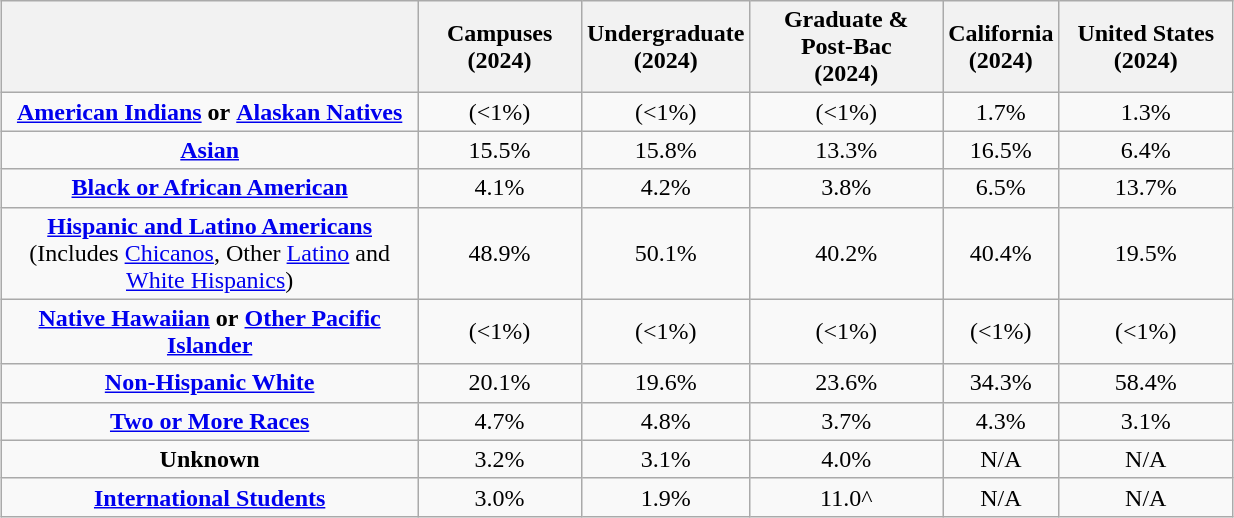<table style="margin:auto; text-align:center; width:65%;" class="wikitable sortable">
<tr>
<th></th>
<th>Campuses (2024)</th>
<th>Undergraduate<br>(2024)</th>
<th>Graduate & Post-Bac<br>(2024)</th>
<th>California<br>(2024)</th>
<th>United States (2024)</th>
</tr>
<tr>
<td><strong><a href='#'>American Indians</a></strong> <strong>or</strong> <strong><a href='#'>Alaskan Natives</a></strong></td>
<td>(<1%)</td>
<td>(<1%)</td>
<td>(<1%)</td>
<td>1.7%</td>
<td>1.3%</td>
</tr>
<tr>
<td><strong><a href='#'>Asian</a></strong></td>
<td>15.5%</td>
<td>15.8%</td>
<td>13.3%</td>
<td>16.5%</td>
<td>6.4%</td>
</tr>
<tr>
<td><strong><a href='#'>Black or African American</a></strong></td>
<td>4.1%</td>
<td>4.2%</td>
<td>3.8%</td>
<td>6.5%</td>
<td>13.7%</td>
</tr>
<tr>
<td><strong><a href='#'>Hispanic and Latino Americans</a></strong><br>(Includes <a href='#'>Chicanos</a>, Other <a href='#'>Latino</a> and <a href='#'>White Hispanics</a>)</td>
<td>48.9%</td>
<td>50.1%</td>
<td>40.2%</td>
<td>40.4%</td>
<td>19.5%</td>
</tr>
<tr>
<td><strong><a href='#'>Native Hawaiian</a></strong> <strong>or</strong> <strong><a href='#'>Other Pacific Islander</a></strong></td>
<td>(<1%)</td>
<td>(<1%)</td>
<td>(<1%)</td>
<td>(<1%)</td>
<td>(<1%)</td>
</tr>
<tr>
<td><strong><a href='#'>Non-Hispanic White</a></strong></td>
<td>20.1%</td>
<td>19.6%</td>
<td>23.6%</td>
<td>34.3%</td>
<td>58.4%</td>
</tr>
<tr>
<td><strong><a href='#'>Two or More Races</a></strong></td>
<td>4.7%</td>
<td>4.8%</td>
<td>3.7%</td>
<td>4.3%</td>
<td>3.1%</td>
</tr>
<tr>
<td><strong>Unknown</strong></td>
<td>3.2%</td>
<td>3.1%</td>
<td>4.0%</td>
<td>N/A</td>
<td>N/A</td>
</tr>
<tr>
<td><strong><a href='#'>International Students</a></strong></td>
<td>3.0%</td>
<td>1.9%</td>
<td>11.0^</td>
<td>N/A</td>
<td>N/A</td>
</tr>
</table>
